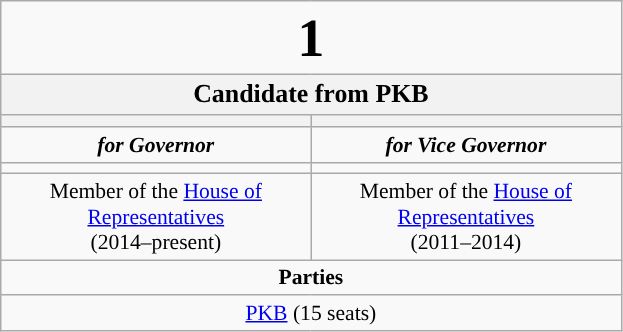<table class="wikitable" style="font-size:90%; text-align:center;">
<tr>
<td colspan=2><big><big><big><big><big><strong>1</strong></big></big></big></big></big></td>
</tr>
<tr>
<th colspan=2><big>Candidate from PKB</big></th>
</tr>
<tr>
<th style="width:3em; font-size:135%; background:#"><a href='#'></a></th>
<th style="width:3em; font-size:135%; background:#"><a href='#'></a></th>
</tr>
<tr style="color:#000; font-size:100%; background:#">
<td style="width:3em; width:200px;"><strong><em>for Governor</em></strong></td>
<td style="width:3em; width:200px;"><strong><em>for Vice Governor</em></strong></td>
</tr>
<tr>
<td></td>
<td></td>
</tr>
<tr>
<td>Member of the <a href='#'>House of Representatives</a><br>(2014–present)</td>
<td>Member of the <a href='#'>House of Representatives</a><br>(2011–2014)</td>
</tr>
<tr>
<td colspan=2><strong>Parties</strong></td>
</tr>
<tr>
<td colspan=2> <a href='#'>PKB</a> (15 seats)</td>
</tr>
</table>
